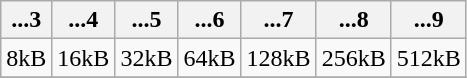<table class="wikitable">
<tr>
<th>...3</th>
<th>...4</th>
<th>...5</th>
<th>...6</th>
<th>...7</th>
<th>...8</th>
<th>...9</th>
</tr>
<tr>
<td>8kB</td>
<td>16kB</td>
<td>32kB</td>
<td>64kB</td>
<td>128kB</td>
<td>256kB</td>
<td>512kB</td>
</tr>
<tr>
</tr>
</table>
